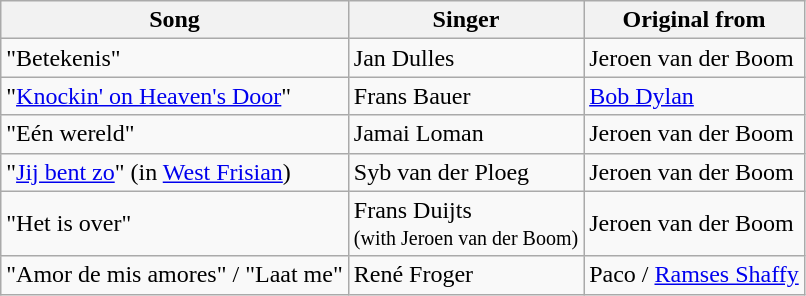<table class="wikitable">
<tr>
<th>Song</th>
<th>Singer</th>
<th>Original from</th>
</tr>
<tr>
<td>"Betekenis"</td>
<td>Jan Dulles</td>
<td>Jeroen van der Boom</td>
</tr>
<tr>
<td>"<a href='#'>Knockin' on Heaven's Door</a>"</td>
<td>Frans Bauer</td>
<td><a href='#'>Bob Dylan</a></td>
</tr>
<tr>
<td>"Eén wereld"</td>
<td>Jamai Loman</td>
<td>Jeroen van der Boom</td>
</tr>
<tr>
<td>"<a href='#'>Jij bent zo</a>" (in <a href='#'>West Frisian</a>)</td>
<td>Syb van der Ploeg</td>
<td>Jeroen van der Boom</td>
</tr>
<tr>
<td>"Het is over"</td>
<td>Frans Duijts <br><small>(with Jeroen van der Boom)</small></td>
<td>Jeroen van der Boom</td>
</tr>
<tr>
<td>"Amor de mis amores" / "Laat me"</td>
<td>René Froger</td>
<td>Paco / <a href='#'>Ramses Shaffy</a></td>
</tr>
</table>
